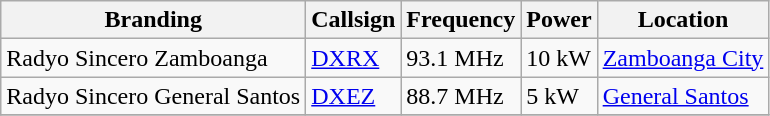<table class="wikitable">
<tr>
<th>Branding</th>
<th>Callsign</th>
<th>Frequency</th>
<th>Power</th>
<th>Location</th>
</tr>
<tr>
<td>Radyo Sincero Zamboanga</td>
<td><a href='#'>DXRX</a></td>
<td>93.1 MHz</td>
<td>10 kW</td>
<td><a href='#'>Zamboanga City</a></td>
</tr>
<tr>
<td>Radyo Sincero General Santos</td>
<td><a href='#'>DXEZ</a></td>
<td>88.7 MHz</td>
<td>5 kW</td>
<td><a href='#'>General Santos</a></td>
</tr>
<tr>
</tr>
</table>
